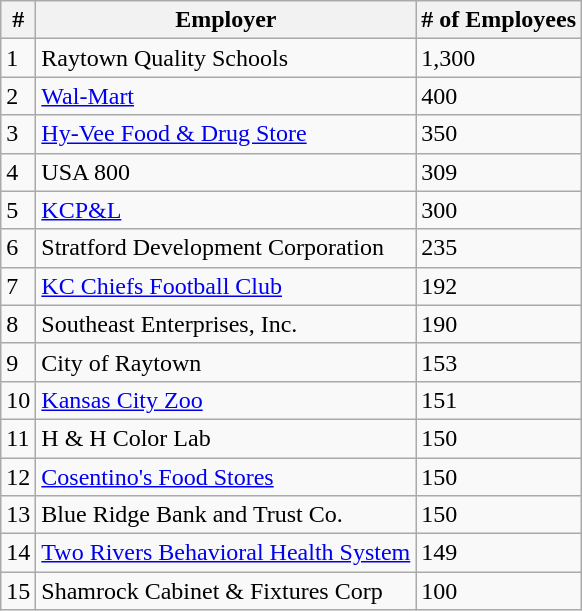<table class="wikitable">
<tr>
<th>#</th>
<th>Employer</th>
<th># of Employees</th>
</tr>
<tr>
<td>1</td>
<td>Raytown Quality Schools</td>
<td>1,300</td>
</tr>
<tr>
<td>2</td>
<td><a href='#'>Wal-Mart</a></td>
<td>400</td>
</tr>
<tr>
<td>3</td>
<td><a href='#'>Hy-Vee Food & Drug Store</a></td>
<td>350</td>
</tr>
<tr>
<td>4</td>
<td>USA 800</td>
<td>309</td>
</tr>
<tr>
<td>5</td>
<td><a href='#'>KCP&L</a></td>
<td>300</td>
</tr>
<tr>
<td>6</td>
<td>Stratford Development Corporation</td>
<td>235</td>
</tr>
<tr>
<td>7</td>
<td><a href='#'>KC Chiefs Football Club</a></td>
<td>192</td>
</tr>
<tr>
<td>8</td>
<td>Southeast Enterprises, Inc.</td>
<td>190</td>
</tr>
<tr>
<td>9</td>
<td>City of Raytown</td>
<td>153</td>
</tr>
<tr>
<td>10</td>
<td><a href='#'>Kansas City Zoo</a></td>
<td>151</td>
</tr>
<tr>
<td>11</td>
<td>H & H Color Lab</td>
<td>150</td>
</tr>
<tr>
<td>12</td>
<td><a href='#'>Cosentino's Food Stores</a></td>
<td>150</td>
</tr>
<tr>
<td>13</td>
<td>Blue Ridge Bank and Trust Co.</td>
<td>150</td>
</tr>
<tr>
<td>14</td>
<td><a href='#'>Two Rivers Behavioral Health System</a></td>
<td>149</td>
</tr>
<tr>
<td>15</td>
<td>Shamrock Cabinet & Fixtures Corp</td>
<td>100</td>
</tr>
</table>
